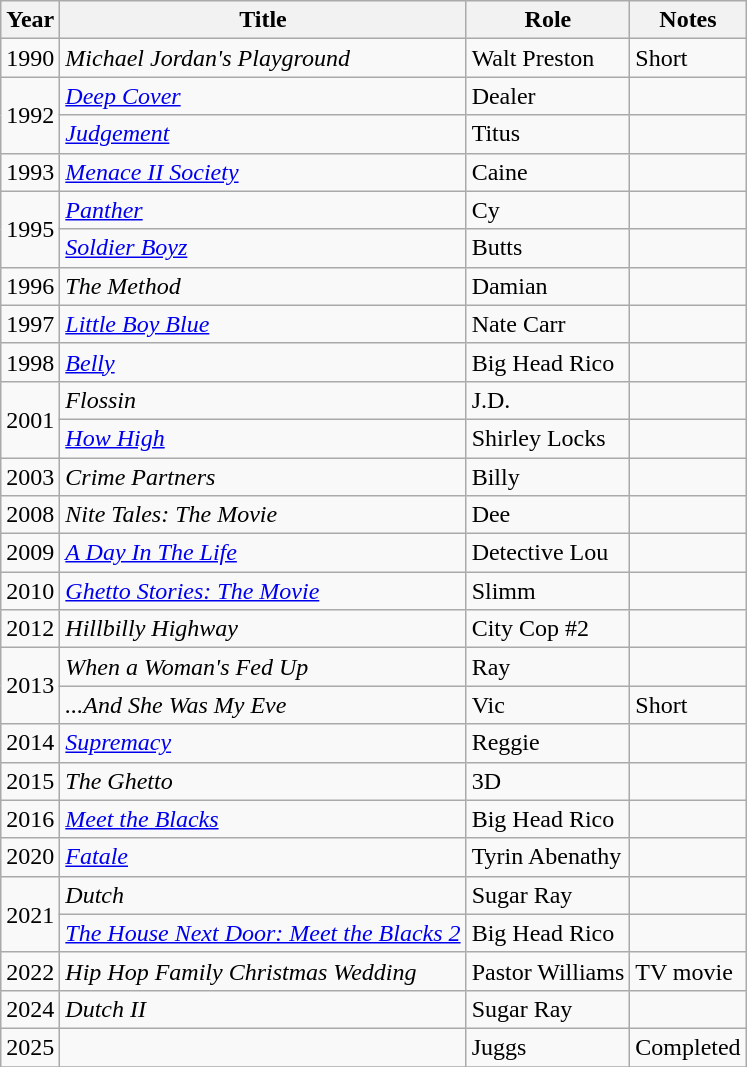<table class="wikitable plainrowheaders sortable" style="margin-right: 0;">
<tr>
<th>Year</th>
<th>Title</th>
<th>Role</th>
<th>Notes</th>
</tr>
<tr>
<td>1990</td>
<td><em>Michael Jordan's Playground</em></td>
<td>Walt Preston</td>
<td>Short</td>
</tr>
<tr>
<td rowspan=2>1992</td>
<td><em><a href='#'>Deep Cover</a></em></td>
<td>Dealer</td>
<td></td>
</tr>
<tr>
<td><em><a href='#'>Judgement</a></em></td>
<td>Titus</td>
<td></td>
</tr>
<tr>
<td>1993</td>
<td><em><a href='#'>Menace II Society</a></em></td>
<td>Caine</td>
<td></td>
</tr>
<tr>
<td rowspan=2>1995</td>
<td><em><a href='#'>Panther</a></em></td>
<td>Cy</td>
<td></td>
</tr>
<tr>
<td><em><a href='#'>Soldier Boyz</a></em></td>
<td>Butts</td>
<td></td>
</tr>
<tr>
<td>1996</td>
<td><em>The Method</em></td>
<td>Damian</td>
<td></td>
</tr>
<tr>
<td>1997</td>
<td><em><a href='#'>Little Boy Blue</a></em></td>
<td>Nate Carr</td>
<td></td>
</tr>
<tr>
<td>1998</td>
<td><em><a href='#'>Belly</a></em></td>
<td>Big Head Rico</td>
<td></td>
</tr>
<tr>
<td rowspan=2>2001</td>
<td><em>Flossin</em></td>
<td>J.D.</td>
<td></td>
</tr>
<tr>
<td><em><a href='#'>How High</a></em></td>
<td>Shirley Locks</td>
<td></td>
</tr>
<tr>
<td>2003</td>
<td><em>Crime Partners</em></td>
<td>Billy</td>
<td></td>
</tr>
<tr>
<td>2008</td>
<td><em>Nite Tales: The Movie</em></td>
<td>Dee</td>
<td></td>
</tr>
<tr>
<td>2009</td>
<td><em><a href='#'>A Day In The Life</a></em></td>
<td>Detective Lou</td>
<td></td>
</tr>
<tr>
<td>2010</td>
<td><em><a href='#'>Ghetto Stories: The Movie</a></em></td>
<td>Slimm</td>
<td></td>
</tr>
<tr>
<td>2012</td>
<td><em>Hillbilly Highway</em></td>
<td>City Cop #2</td>
<td></td>
</tr>
<tr>
<td rowspan=2>2013</td>
<td><em>When a Woman's Fed Up</em></td>
<td>Ray</td>
<td></td>
</tr>
<tr>
<td><em>...And She Was My Eve</em></td>
<td>Vic</td>
<td>Short</td>
</tr>
<tr>
<td>2014</td>
<td><em><a href='#'>Supremacy</a></em></td>
<td>Reggie</td>
<td></td>
</tr>
<tr>
<td>2015</td>
<td><em>The Ghetto</em></td>
<td>3D</td>
<td></td>
</tr>
<tr>
<td>2016</td>
<td><em><a href='#'>Meet the Blacks</a></em></td>
<td>Big Head Rico</td>
<td></td>
</tr>
<tr>
<td>2020</td>
<td><em><a href='#'>Fatale</a></em></td>
<td>Tyrin Abenathy</td>
<td></td>
</tr>
<tr>
<td rowspan=2>2021</td>
<td><em>Dutch</em></td>
<td>Sugar Ray</td>
<td></td>
</tr>
<tr>
<td><em><a href='#'>The House Next Door: Meet the Blacks 2</a></em></td>
<td>Big Head Rico</td>
<td></td>
</tr>
<tr>
<td>2022</td>
<td><em>Hip Hop Family Christmas Wedding</em></td>
<td>Pastor Williams</td>
<td>TV movie</td>
</tr>
<tr>
<td>2024</td>
<td><em>Dutch II</em></td>
<td>Sugar Ray</td>
<td></td>
</tr>
<tr>
<td>2025</td>
<td></td>
<td>Juggs</td>
<td>Completed</td>
</tr>
<tr>
</tr>
</table>
